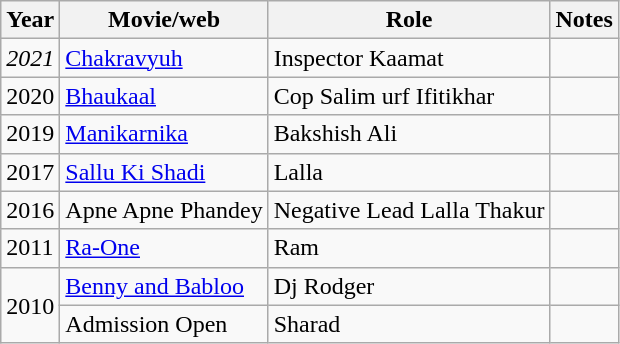<table class="wikitable">
<tr>
<th scope="col">Year</th>
<th scope="col">Movie/web</th>
<th scope="col">Role</th>
<th scope="col">Notes</th>
</tr>
<tr>
<td><em>2021</em></td>
<td><a href='#'>Chakravyuh</a></td>
<td>Inspector Kaamat</td>
<td></td>
</tr>
<tr>
<td>2020</td>
<td><a href='#'>Bhaukaal</a></td>
<td>Cop Salim urf Ifitikhar</td>
<td></td>
</tr>
<tr>
<td>2019</td>
<td><a href='#'>Manikarnika</a></td>
<td>Bakshish Ali</td>
<td></td>
</tr>
<tr>
<td>2017</td>
<td><a href='#'>Sallu Ki Shadi</a></td>
<td>Lalla</td>
<td></td>
</tr>
<tr>
<td>2016</td>
<td>Apne Apne Phandey</td>
<td>Negative Lead Lalla Thakur</td>
<td></td>
</tr>
<tr>
<td>2011</td>
<td><a href='#'>Ra-One</a></td>
<td>Ram</td>
<td></td>
</tr>
<tr>
<td rowspan="2">2010</td>
<td><a href='#'>Benny and Babloo</a></td>
<td>Dj Rodger</td>
<td></td>
</tr>
<tr>
<td>Admission Open</td>
<td>Sharad</td>
<td></td>
</tr>
</table>
